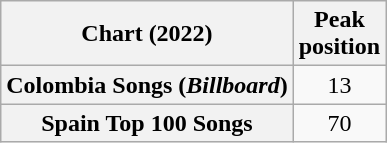<table class="wikitable sortable plainrowheaders" style="text-align:center">
<tr>
<th scope="col">Chart (2022)</th>
<th scope="col">Peak<br>position</th>
</tr>
<tr>
<th scope="row">Colombia Songs (<em>Billboard</em>)</th>
<td>13</td>
</tr>
<tr>
<th scope="row">Spain Top 100 Songs</th>
<td>70</td>
</tr>
</table>
